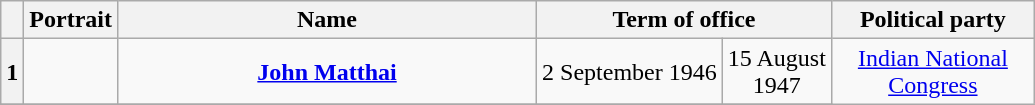<table class="wikitable" style="text-align:center">
<tr>
<th></th>
<th>Portrait</th>
<th style="width:17em">Name</th>
<th colspan="2">Term of office</th>
<th style="width:8em">Political party</th>
</tr>
<tr>
<th>1</th>
<td></td>
<td><strong><a href='#'>John Matthai</a></strong></td>
<td>2 September 1946</td>
<td>15 August<br>1947</td>
<td rowspan="15"><a href='#'>Indian National Congress</a></td>
</tr>
<tr>
</tr>
</table>
